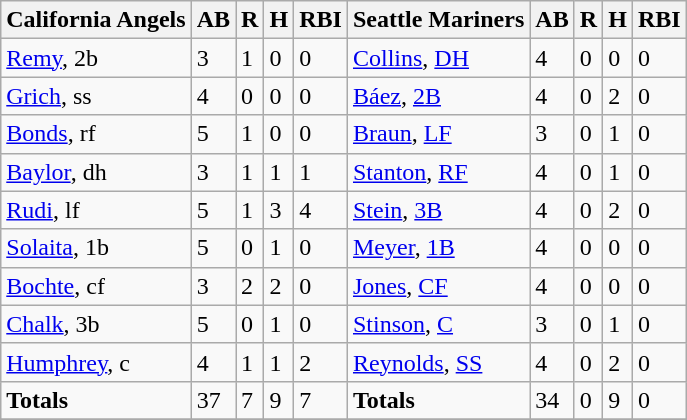<table class="wikitable">
<tr>
<th><strong>California Angels</strong></th>
<th>AB</th>
<th>R</th>
<th>H</th>
<th>RBI</th>
<th><strong>Seattle Mariners</strong></th>
<th>AB</th>
<th>R</th>
<th>H</th>
<th>RBI</th>
</tr>
<tr>
<td><a href='#'>Remy</a>, 2b</td>
<td>3</td>
<td>1</td>
<td>0</td>
<td>0</td>
<td><a href='#'>Collins</a>, <a href='#'>DH</a></td>
<td>4</td>
<td>0</td>
<td>0</td>
<td>0</td>
</tr>
<tr>
<td><a href='#'>Grich</a>, ss</td>
<td>4</td>
<td>0</td>
<td>0</td>
<td>0</td>
<td><a href='#'>Báez</a>, <a href='#'>2B</a></td>
<td>4</td>
<td>0</td>
<td>2</td>
<td>0</td>
</tr>
<tr>
<td><a href='#'>Bonds</a>, rf</td>
<td>5</td>
<td>1</td>
<td>0</td>
<td>0</td>
<td><a href='#'>Braun</a>, <a href='#'>LF</a></td>
<td>3</td>
<td>0</td>
<td>1</td>
<td>0</td>
</tr>
<tr>
<td><a href='#'>Baylor</a>, dh</td>
<td>3</td>
<td>1</td>
<td>1</td>
<td>1</td>
<td><a href='#'>Stanton</a>, <a href='#'>RF</a></td>
<td>4</td>
<td>0</td>
<td>1</td>
<td>0</td>
</tr>
<tr>
<td><a href='#'>Rudi</a>, lf</td>
<td>5</td>
<td>1</td>
<td>3</td>
<td>4</td>
<td><a href='#'>Stein</a>, <a href='#'>3B</a></td>
<td>4</td>
<td>0</td>
<td>2</td>
<td>0</td>
</tr>
<tr>
<td><a href='#'>Solaita</a>, 1b</td>
<td>5</td>
<td>0</td>
<td>1</td>
<td>0</td>
<td><a href='#'>Meyer</a>, <a href='#'>1B</a></td>
<td>4</td>
<td>0</td>
<td>0</td>
<td>0</td>
</tr>
<tr>
<td><a href='#'>Bochte</a>, cf</td>
<td>3</td>
<td>2</td>
<td>2</td>
<td>0</td>
<td><a href='#'>Jones</a>, <a href='#'>CF</a></td>
<td>4</td>
<td>0</td>
<td>0</td>
<td>0</td>
</tr>
<tr>
<td><a href='#'>Chalk</a>, 3b</td>
<td>5</td>
<td>0</td>
<td>1</td>
<td>0</td>
<td><a href='#'>Stinson</a>, <a href='#'>C</a></td>
<td>3</td>
<td>0</td>
<td>1</td>
<td>0</td>
</tr>
<tr>
<td><a href='#'>Humphrey</a>, c</td>
<td>4</td>
<td>1</td>
<td>1</td>
<td>2</td>
<td><a href='#'>Reynolds</a>, <a href='#'>SS</a></td>
<td>4</td>
<td>0</td>
<td>2</td>
<td>0</td>
</tr>
<tr>
<td><strong>Totals</strong></td>
<td>37</td>
<td>7</td>
<td>9</td>
<td>7</td>
<td><strong>Totals</strong></td>
<td>34</td>
<td>0</td>
<td>9</td>
<td>0</td>
</tr>
<tr>
</tr>
</table>
